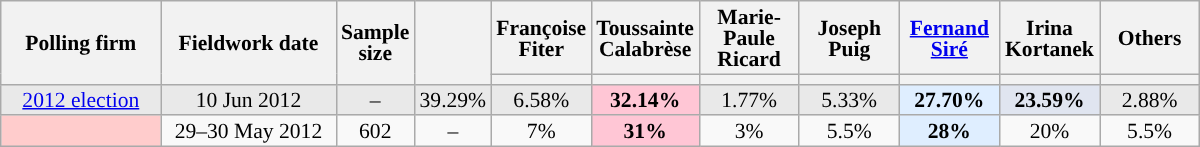<table class="wikitable sortable" style="text-align:center;font-size:90%;line-height:14px;">
<tr style="height:40px;">
<th style="width:100px;" rowspan="2">Polling firm</th>
<th style="width:110px;" rowspan="2">Fieldwork date</th>
<th style="width:35px;" rowspan="2">Sample<br>size</th>
<th style="width:30px;" rowspan="2"></th>
<th class="unsortable" style="width:60px;">Françoise Fiter<br></th>
<th class="unsortable" style="width:60px;">Toussainte Calabrèse<br></th>
<th class="unsortable" style="width:60px;">Marie-Paule Ricard<br></th>
<th class="unsortable" style="width:60px;">Joseph Puig<br></th>
<th class="unsortable" style="width:60px;"><a href='#'>Fernand Siré</a><br></th>
<th class="unsortable" style="width:60px;">Irina Kortanek<br></th>
<th class="unsortable" style="width:60px;">Others</th>
</tr>
<tr>
<th style="background:"></th>
<th style="background:"></th>
<th style="background:"></th>
<th style="background:"></th>
<th style="background:"></th>
<th style="background:"></th>
<th style="background:"></th>
</tr>
<tr style="background:#E9E9E9;">
<td><a href='#'>2012 election</a></td>
<td data-sort-value="2012-06-10">10 Jun 2012</td>
<td>–</td>
<td>39.29%</td>
<td>6.58%</td>
<td style="background:#FFC6D5;"><strong>32.14%</strong></td>
<td>1.77%</td>
<td>5.33%</td>
<td style="background:#DFEEFF;"><strong>27.70%</strong></td>
<td style="background:#E0E5F0;"><strong>23.59%</strong></td>
<td>2.88%</td>
</tr>
<tr>
<td style="background:#FFCCCC;"></td>
<td data-sort-value="2012-05-30">29–30 May 2012</td>
<td>602</td>
<td>–</td>
<td>7%</td>
<td style="background:#FFC6D5;"><strong>31%</strong></td>
<td>3%</td>
<td>5.5%</td>
<td style="background:#DFEEFF;"><strong>28%</strong></td>
<td>20%</td>
<td>5.5%</td>
</tr>
</table>
